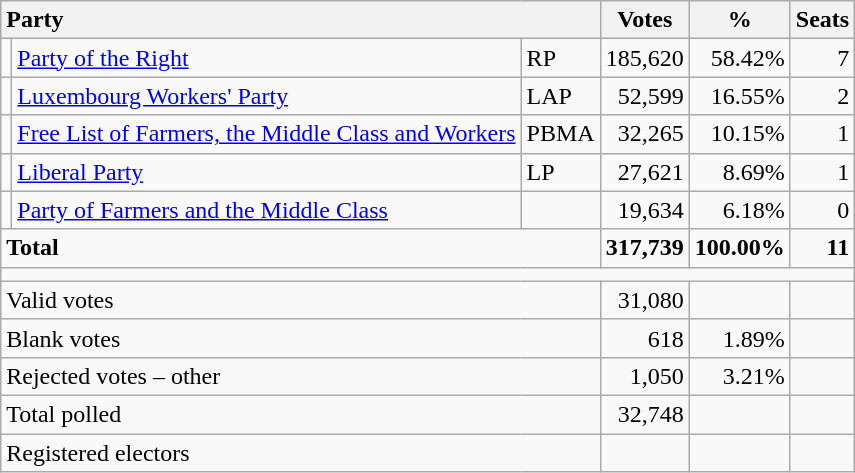<table class="wikitable" border="1" style="text-align:right;">
<tr>
<th style="text-align:left;" valign=bottom colspan=3>Party</th>
<th align=center valign=bottom width="50">Votes</th>
<th align=center valign=bottom width="50">%</th>
<th align=center>Seats</th>
</tr>
<tr>
<td></td>
<td align=left><a href='#'>Party of the Right</a></td>
<td align=left>RP</td>
<td>185,620</td>
<td>58.42%</td>
<td>7</td>
</tr>
<tr>
<td></td>
<td align=left><a href='#'>Luxembourg Workers' Party</a></td>
<td align=left>LAP</td>
<td>52,599</td>
<td>16.55%</td>
<td>2</td>
</tr>
<tr>
<td></td>
<td align=left><a href='#'>Free List of Farmers, the Middle Class and Workers</a></td>
<td align=left>PBMA</td>
<td>32,265</td>
<td>10.15%</td>
<td>1</td>
</tr>
<tr>
<td></td>
<td align=left><a href='#'>Liberal Party</a></td>
<td align=left>LP</td>
<td>27,621</td>
<td>8.69%</td>
<td>1</td>
</tr>
<tr>
<td></td>
<td align=left><a href='#'>Party of Farmers and the Middle Class</a></td>
<td align=left></td>
<td>19,634</td>
<td>6.18%</td>
<td>0</td>
</tr>
<tr style="font-weight:bold">
<td align=left colspan=3>Total</td>
<td>317,739</td>
<td>100.00%</td>
<td>11</td>
</tr>
<tr>
<td colspan=6 height="2"></td>
</tr>
<tr>
<td align=left colspan=3>Valid votes</td>
<td>31,080</td>
<td></td>
<td></td>
</tr>
<tr>
<td align=left colspan=3>Blank votes</td>
<td>618</td>
<td>1.89%</td>
<td></td>
</tr>
<tr>
<td align=left colspan=3>Rejected votes – other</td>
<td>1,050</td>
<td>3.21%</td>
<td></td>
</tr>
<tr>
<td align=left colspan=3>Total polled</td>
<td>32,748</td>
<td></td>
<td></td>
</tr>
<tr>
<td align=left colspan=3>Registered electors</td>
<td></td>
<td></td>
<td></td>
</tr>
</table>
